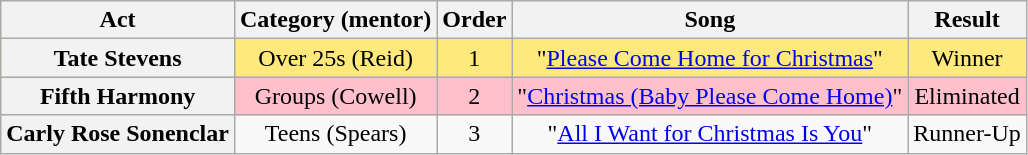<table class="wikitable plainrowheaders" style="text-align:center;">
<tr>
<th scope="col">Act</th>
<th scope="col">Category (mentor)</th>
<th scope="col">Order</th>
<th scope="col">Song</th>
<th scope="col">Result</th>
</tr>
<tr style="background:#FFE87C;">
<th scope="row">Tate Stevens</th>
<td>Over 25s (Reid)</td>
<td>1</td>
<td>"<a href='#'>Please Come Home for Christmas</a>"</td>
<td>Winner</td>
</tr>
<tr style="background:pink;">
<th scope="row">Fifth Harmony</th>
<td>Groups (Cowell)</td>
<td>2</td>
<td>"<a href='#'>Christmas (Baby Please Come Home)</a>"</td>
<td>Eliminated</td>
</tr>
<tr>
<th scope="row">Carly Rose Sonenclar</th>
<td>Teens (Spears)</td>
<td>3</td>
<td>"<a href='#'>All I Want for Christmas Is You</a>"</td>
<td>Runner-Up</td>
</tr>
</table>
